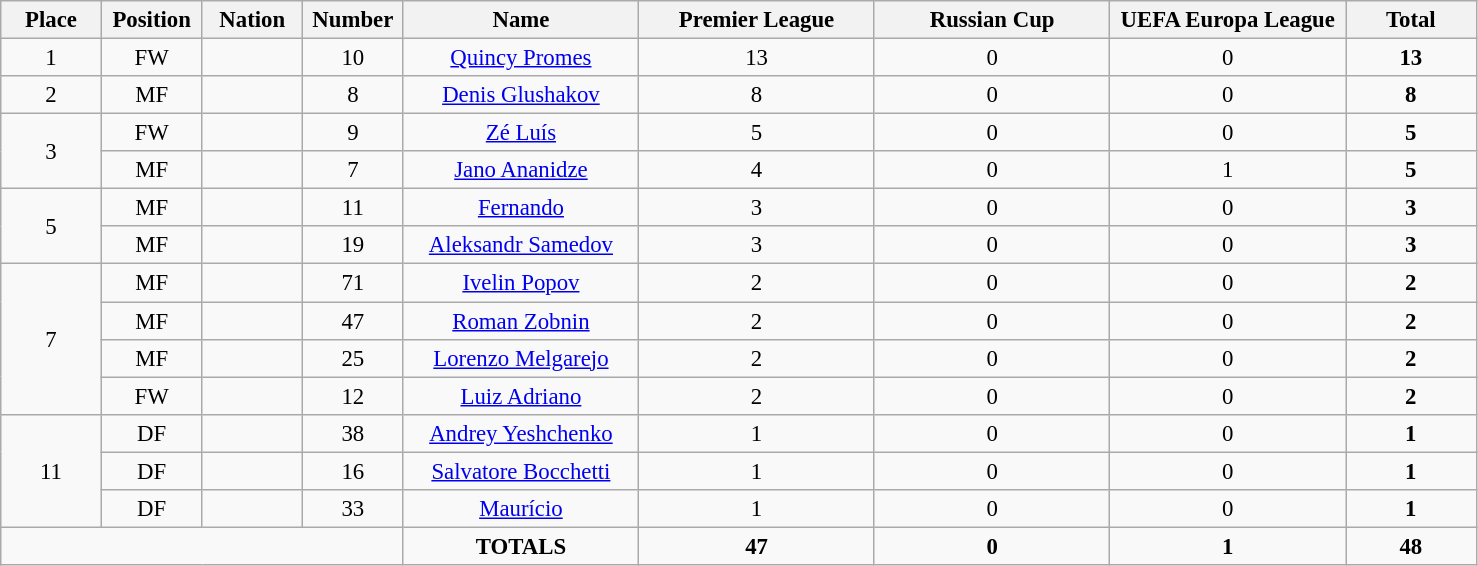<table class="wikitable" style="font-size: 95%; text-align: center;">
<tr>
<th width=60>Place</th>
<th width=60>Position</th>
<th width=60>Nation</th>
<th width=60>Number</th>
<th width=150>Name</th>
<th width=150>Premier League</th>
<th width=150>Russian Cup</th>
<th width=150>UEFA Europa League</th>
<th width=80><strong>Total</strong></th>
</tr>
<tr>
<td>1</td>
<td>FW</td>
<td></td>
<td>10</td>
<td><a href='#'>Quincy Promes</a></td>
<td>13</td>
<td>0</td>
<td>0</td>
<td><strong>13</strong></td>
</tr>
<tr>
<td>2</td>
<td>MF</td>
<td></td>
<td>8</td>
<td><a href='#'>Denis Glushakov</a></td>
<td>8</td>
<td>0</td>
<td>0</td>
<td><strong>8</strong></td>
</tr>
<tr>
<td rowspan="2">3</td>
<td>FW</td>
<td></td>
<td>9</td>
<td><a href='#'>Zé Luís</a></td>
<td>5</td>
<td>0</td>
<td>0</td>
<td><strong>5</strong></td>
</tr>
<tr>
<td>MF</td>
<td></td>
<td>7</td>
<td><a href='#'>Jano Ananidze</a></td>
<td>4</td>
<td>0</td>
<td>1</td>
<td><strong>5</strong></td>
</tr>
<tr>
<td rowspan="2">5</td>
<td>MF</td>
<td></td>
<td>11</td>
<td><a href='#'>Fernando</a></td>
<td>3</td>
<td>0</td>
<td>0</td>
<td><strong>3</strong></td>
</tr>
<tr>
<td>MF</td>
<td></td>
<td>19</td>
<td><a href='#'>Aleksandr Samedov</a></td>
<td>3</td>
<td>0</td>
<td>0</td>
<td><strong>3</strong></td>
</tr>
<tr>
<td rowspan="4">7</td>
<td>MF</td>
<td></td>
<td>71</td>
<td><a href='#'>Ivelin Popov</a></td>
<td>2</td>
<td>0</td>
<td>0</td>
<td><strong>2</strong></td>
</tr>
<tr>
<td>MF</td>
<td></td>
<td>47</td>
<td><a href='#'>Roman Zobnin</a></td>
<td>2</td>
<td>0</td>
<td>0</td>
<td><strong>2</strong></td>
</tr>
<tr>
<td>MF</td>
<td></td>
<td>25</td>
<td><a href='#'>Lorenzo Melgarejo</a></td>
<td>2</td>
<td>0</td>
<td>0</td>
<td><strong>2</strong></td>
</tr>
<tr>
<td>FW</td>
<td></td>
<td>12</td>
<td><a href='#'>Luiz Adriano</a></td>
<td>2</td>
<td>0</td>
<td>0</td>
<td><strong>2</strong></td>
</tr>
<tr>
<td rowspan="3">11</td>
<td>DF</td>
<td></td>
<td>38</td>
<td><a href='#'>Andrey Yeshchenko</a></td>
<td>1</td>
<td>0</td>
<td>0</td>
<td><strong>1</strong></td>
</tr>
<tr>
<td>DF</td>
<td></td>
<td>16</td>
<td><a href='#'>Salvatore Bocchetti</a></td>
<td>1</td>
<td>0</td>
<td>0</td>
<td><strong>1</strong></td>
</tr>
<tr>
<td>DF</td>
<td></td>
<td>33</td>
<td><a href='#'>Maurício</a></td>
<td>1</td>
<td>0</td>
<td>0</td>
<td><strong>1</strong></td>
</tr>
<tr>
<td colspan="4"></td>
<td><strong>TOTALS</strong></td>
<td><strong>47</strong></td>
<td><strong>0</strong></td>
<td><strong>1</strong></td>
<td><strong>48</strong></td>
</tr>
</table>
